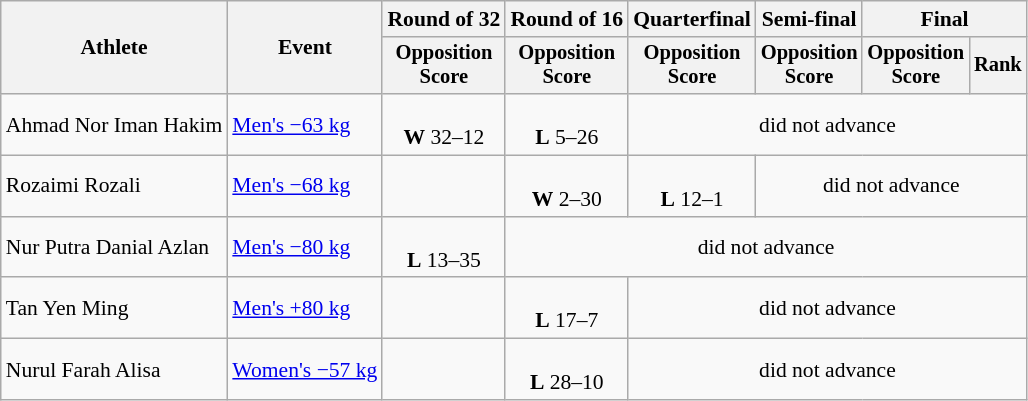<table class=wikitable style="font-size:90%; text-align:center">
<tr>
<th rowspan=2>Athlete</th>
<th rowspan=2>Event</th>
<th>Round of 32</th>
<th>Round of 16</th>
<th>Quarterfinal</th>
<th>Semi-final</th>
<th colspan=2>Final</th>
</tr>
<tr style=font-size:95%>
<th>Opposition<br>Score</th>
<th>Opposition<br>Score</th>
<th>Opposition<br>Score</th>
<th>Opposition<br>Score</th>
<th>Opposition<br>Score</th>
<th>Rank</th>
</tr>
<tr>
<td align=left>Ahmad Nor Iman Hakim</td>
<td align=left><a href='#'>Men's −63 kg</a></td>
<td><br><strong>W</strong> 32–12</td>
<td><br><strong>L</strong> 5–26</td>
<td colspan="4">did not advance</td>
</tr>
<tr>
<td align=left>Rozaimi Rozali</td>
<td align=left><a href='#'>Men's −68 kg</a></td>
<td></td>
<td><br><strong>W</strong> 2–30</td>
<td><br><strong>L</strong> 12–1</td>
<td colspan="3">did not advance</td>
</tr>
<tr>
<td align=left>Nur Putra Danial Azlan</td>
<td align=left><a href='#'>Men's −80 kg</a></td>
<td><br><strong>L</strong> 13–35</td>
<td colspan="5">did not advance</td>
</tr>
<tr>
<td align=left>Tan Yen Ming</td>
<td align=left><a href='#'>Men's +80 kg</a></td>
<td></td>
<td><br><strong>L</strong> 17–7</td>
<td colspan="4">did not advance</td>
</tr>
<tr>
<td align=left>Nurul Farah Alisa</td>
<td align=left><a href='#'>Women's −57 kg</a></td>
<td></td>
<td><br><strong>L</strong> 28–10</td>
<td colspan="4">did not advance</td>
</tr>
</table>
